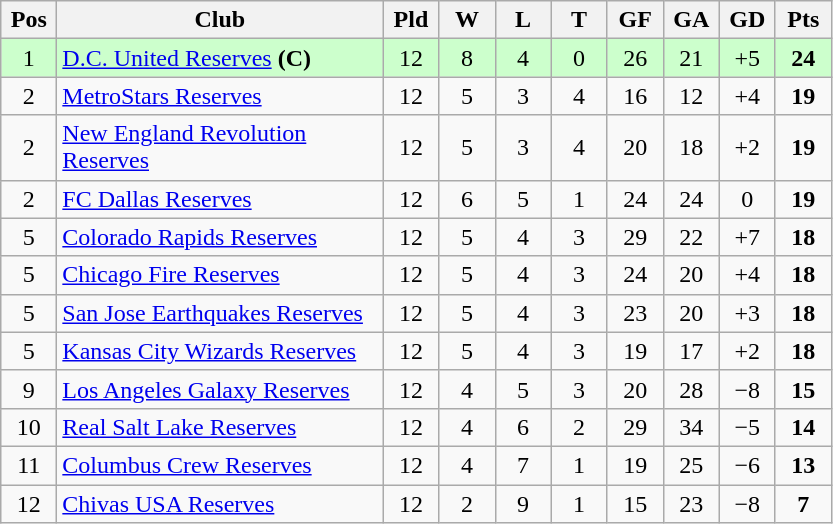<table class="wikitable" style="text-align:center">
<tr>
<th width=30>Pos</th>
<th width=210>Club</th>
<th width=30>Pld</th>
<th width=30>W</th>
<th width=30>L</th>
<th width=30>T</th>
<th width=30>GF</th>
<th width=30>GA</th>
<th width=30>GD</th>
<th width=30>Pts</th>
</tr>
<tr bgcolor=#ccffcc>
<td>1</td>
<td align="left"><a href='#'>D.C. United Reserves</a>  <strong>(C)</strong></td>
<td>12</td>
<td>8</td>
<td>4</td>
<td>0</td>
<td>26</td>
<td>21</td>
<td>+5</td>
<td><strong>24</strong></td>
</tr>
<tr>
<td>2</td>
<td align="left"><a href='#'>MetroStars Reserves</a></td>
<td>12</td>
<td>5</td>
<td>3</td>
<td>4</td>
<td>16</td>
<td>12</td>
<td>+4</td>
<td><strong>19</strong></td>
</tr>
<tr>
<td>2</td>
<td align="left"><a href='#'>New England Revolution Reserves</a></td>
<td>12</td>
<td>5</td>
<td>3</td>
<td>4</td>
<td>20</td>
<td>18</td>
<td>+2</td>
<td><strong>19</strong></td>
</tr>
<tr>
<td>2</td>
<td align="left"><a href='#'>FC Dallas Reserves</a></td>
<td>12</td>
<td>6</td>
<td>5</td>
<td>1</td>
<td>24</td>
<td>24</td>
<td>0</td>
<td><strong>19</strong></td>
</tr>
<tr>
<td>5</td>
<td align="left"><a href='#'>Colorado Rapids Reserves</a></td>
<td>12</td>
<td>5</td>
<td>4</td>
<td>3</td>
<td>29</td>
<td>22</td>
<td>+7</td>
<td><strong>18</strong></td>
</tr>
<tr>
<td>5</td>
<td align="left"><a href='#'>Chicago Fire Reserves</a></td>
<td>12</td>
<td>5</td>
<td>4</td>
<td>3</td>
<td>24</td>
<td>20</td>
<td>+4</td>
<td><strong>18</strong></td>
</tr>
<tr>
<td>5</td>
<td align="left"><a href='#'>San Jose Earthquakes Reserves</a></td>
<td>12</td>
<td>5</td>
<td>4</td>
<td>3</td>
<td>23</td>
<td>20</td>
<td>+3</td>
<td><strong>18</strong></td>
</tr>
<tr>
<td>5</td>
<td align="left"><a href='#'>Kansas City Wizards Reserves</a></td>
<td>12</td>
<td>5</td>
<td>4</td>
<td>3</td>
<td>19</td>
<td>17</td>
<td>+2</td>
<td><strong>18</strong></td>
</tr>
<tr>
<td>9</td>
<td align="left"><a href='#'>Los Angeles Galaxy Reserves</a></td>
<td>12</td>
<td>4</td>
<td>5</td>
<td>3</td>
<td>20</td>
<td>28</td>
<td>−8</td>
<td><strong>15</strong></td>
</tr>
<tr>
<td>10</td>
<td align="left"><a href='#'>Real Salt Lake Reserves</a></td>
<td>12</td>
<td>4</td>
<td>6</td>
<td>2</td>
<td>29</td>
<td>34</td>
<td>−5</td>
<td><strong>14</strong></td>
</tr>
<tr>
<td>11</td>
<td align="left"><a href='#'>Columbus Crew Reserves</a></td>
<td>12</td>
<td>4</td>
<td>7</td>
<td>1</td>
<td>19</td>
<td>25</td>
<td>−6</td>
<td><strong>13</strong></td>
</tr>
<tr>
<td>12</td>
<td align="left"><a href='#'>Chivas USA Reserves</a></td>
<td>12</td>
<td>2</td>
<td>9</td>
<td>1</td>
<td>15</td>
<td>23</td>
<td>−8</td>
<td><strong>7</strong></td>
</tr>
</table>
